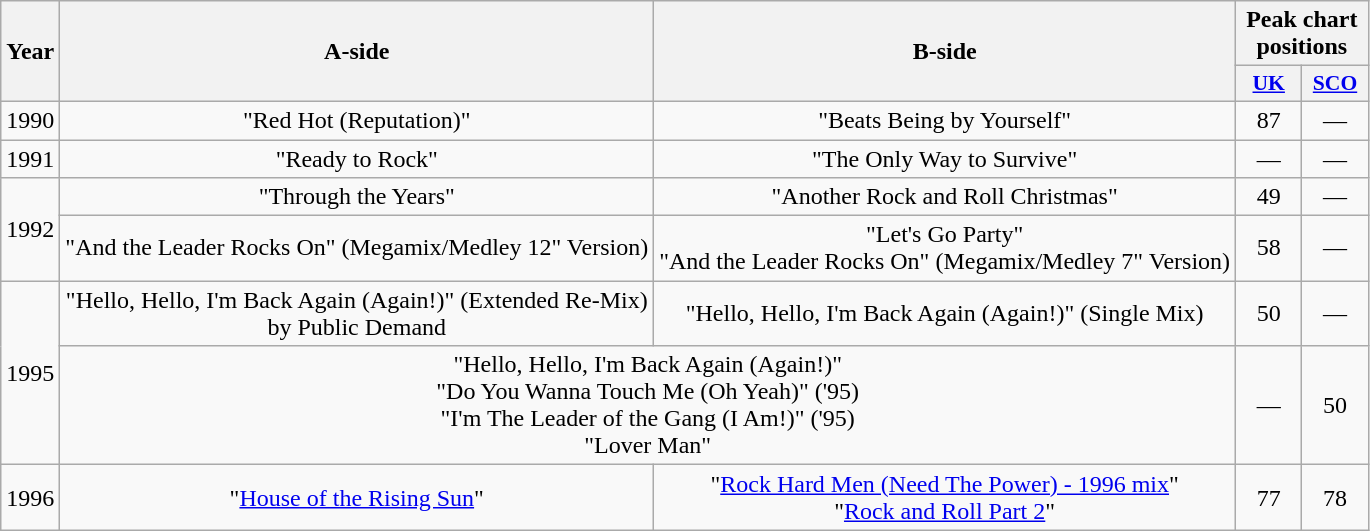<table class="wikitable plainrowheaders" style="text-align:center;">
<tr>
<th scope="col" rowspan="2">Year</th>
<th scope="col" rowspan="2">A-side</th>
<th scope="col" rowspan="2">B-side</th>
<th scope="col" colspan="2">Peak chart positions</th>
</tr>
<tr>
<th scope="col" style="width:2.6em;font-size:90%;"><a href='#'>UK</a><br></th>
<th scope="col" style="width:2.6em;font-size:90%;"><a href='#'>SCO</a></th>
</tr>
<tr>
<td>1990</td>
<td>"Red Hot (Reputation)"</td>
<td>"Beats Being by Yourself"</td>
<td>87</td>
<td>—</td>
</tr>
<tr>
<td>1991</td>
<td>"Ready to Rock"</td>
<td>"The Only Way to Survive"</td>
<td>—</td>
<td>—</td>
</tr>
<tr>
<td rowspan="2">1992</td>
<td>"Through the Years"</td>
<td>"Another Rock and Roll Christmas"</td>
<td>49</td>
<td>—</td>
</tr>
<tr>
<td>"And the Leader Rocks On" (Megamix/Medley 12" Version)</td>
<td>"Let's Go Party" <br> "And the Leader Rocks On" (Megamix/Medley 7" Version)</td>
<td>58</td>
<td>—</td>
</tr>
<tr>
<td rowspan="2">1995</td>
<td>"Hello, Hello, I'm Back Again (Again!)" (Extended Re-Mix) <br> by Public Demand</td>
<td>"Hello, Hello, I'm Back Again (Again!)" (Single Mix)</td>
<td>50</td>
<td>—</td>
</tr>
<tr>
<td colspan="2">"Hello, Hello, I'm Back Again (Again!)" <br> "Do You Wanna Touch Me (Oh Yeah)" ('95) <br> "I'm The Leader of the Gang (I Am!)" ('95) <br> "Lover Man"</td>
<td>—</td>
<td>50</td>
</tr>
<tr>
<td>1996</td>
<td>"<a href='#'>House of the Rising Sun</a>"</td>
<td>"<a href='#'>Rock Hard Men (Need The Power) - 1996 mix</a>"<br>"<a href='#'>Rock and Roll Part 2</a>"</td>
<td>77</td>
<td>78</td>
</tr>
</table>
